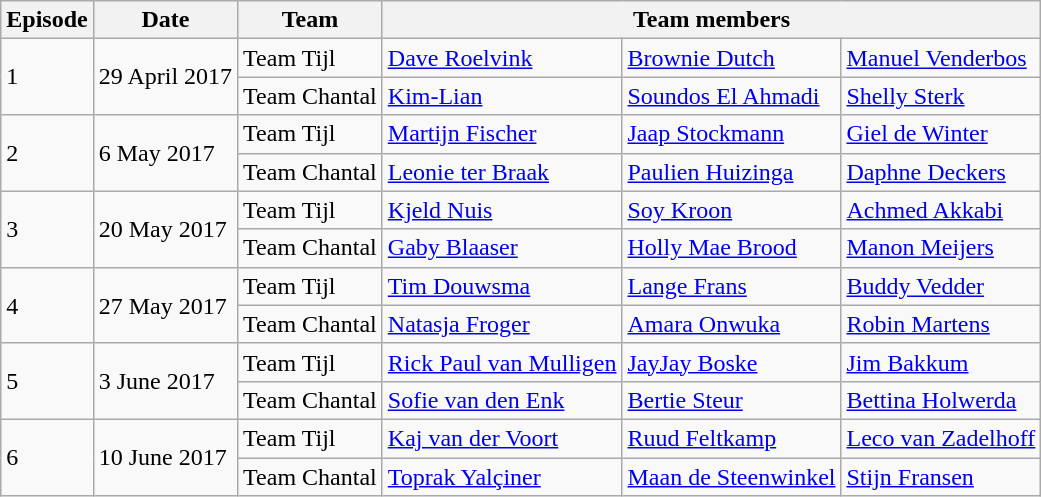<table class="wikitable">
<tr>
<th>Episode</th>
<th>Date</th>
<th>Team</th>
<th colspan="3">Team members</th>
</tr>
<tr>
<td rowspan="2">1</td>
<td rowspan="2">29 April 2017</td>
<td>Team Tijl</td>
<td><a href='#'>Dave Roelvink</a></td>
<td><a href='#'>Brownie Dutch</a></td>
<td><a href='#'>Manuel Venderbos</a></td>
</tr>
<tr>
<td>Team Chantal</td>
<td><a href='#'>Kim-Lian</a></td>
<td><a href='#'>Soundos El Ahmadi</a></td>
<td><a href='#'>Shelly Sterk</a></td>
</tr>
<tr>
<td rowspan="2">2</td>
<td rowspan="2">6 May 2017</td>
<td>Team Tijl</td>
<td><a href='#'>Martijn Fischer</a></td>
<td><a href='#'>Jaap Stockmann</a></td>
<td><a href='#'>Giel de Winter</a></td>
</tr>
<tr>
<td>Team Chantal</td>
<td><a href='#'>Leonie ter Braak</a></td>
<td><a href='#'>Paulien Huizinga</a></td>
<td><a href='#'>Daphne Deckers</a></td>
</tr>
<tr>
<td rowspan="2">3</td>
<td rowspan="2">20 May 2017</td>
<td>Team Tijl</td>
<td><a href='#'>Kjeld Nuis</a></td>
<td><a href='#'>Soy Kroon</a></td>
<td><a href='#'>Achmed Akkabi</a></td>
</tr>
<tr>
<td>Team Chantal</td>
<td><a href='#'>Gaby Blaaser</a></td>
<td><a href='#'>Holly Mae Brood</a></td>
<td><a href='#'>Manon Meijers</a></td>
</tr>
<tr>
<td rowspan="2">4</td>
<td rowspan="2">27 May 2017</td>
<td>Team Tijl</td>
<td><a href='#'>Tim Douwsma</a></td>
<td><a href='#'>Lange Frans</a></td>
<td><a href='#'>Buddy Vedder</a></td>
</tr>
<tr>
<td>Team Chantal</td>
<td><a href='#'>Natasja Froger</a></td>
<td><a href='#'>Amara Onwuka</a></td>
<td><a href='#'>Robin Martens</a></td>
</tr>
<tr>
<td rowspan="2">5</td>
<td rowspan="2">3 June 2017</td>
<td>Team Tijl</td>
<td><a href='#'>Rick Paul van Mulligen</a></td>
<td><a href='#'>JayJay Boske</a></td>
<td><a href='#'>Jim Bakkum</a></td>
</tr>
<tr>
<td>Team Chantal</td>
<td><a href='#'>Sofie van den Enk</a></td>
<td><a href='#'>Bertie Steur</a></td>
<td><a href='#'>Bettina Holwerda</a></td>
</tr>
<tr>
<td rowspan="2">6</td>
<td rowspan="2">10 June 2017</td>
<td>Team Tijl</td>
<td><a href='#'>Kaj van der Voort</a></td>
<td><a href='#'>Ruud Feltkamp</a></td>
<td><a href='#'>Leco van Zadelhoff</a></td>
</tr>
<tr>
<td>Team Chantal</td>
<td><a href='#'>Toprak Yalçiner</a></td>
<td><a href='#'>Maan de Steenwinkel</a></td>
<td><a href='#'>Stijn Fransen</a></td>
</tr>
</table>
